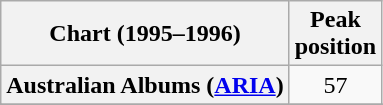<table class="wikitable sortable plainrowheaders">
<tr>
<th scope="col">Chart (1995–1996)</th>
<th scope="col">Peak<br>position</th>
</tr>
<tr>
<th scope="row">Australian Albums (<a href='#'>ARIA</a>)</th>
<td style="text-align:center">57</td>
</tr>
<tr>
</tr>
<tr>
</tr>
<tr>
</tr>
<tr>
</tr>
<tr>
</tr>
<tr>
</tr>
</table>
